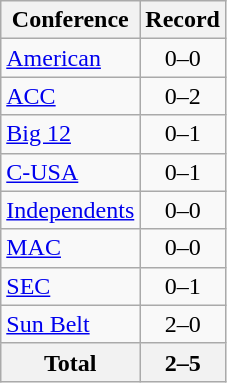<table class="wikitable">
<tr>
<th>Conference</th>
<th>Record</th>
</tr>
<tr>
<td><a href='#'>American</a></td>
<td align=center>0–0</td>
</tr>
<tr>
<td><a href='#'>ACC</a></td>
<td align=center>0–2</td>
</tr>
<tr>
<td><a href='#'>Big 12</a></td>
<td align=center>0–1</td>
</tr>
<tr>
<td><a href='#'>C-USA</a></td>
<td align=center>0–1</td>
</tr>
<tr>
<td><a href='#'>Independents</a></td>
<td align=center>0–0</td>
</tr>
<tr>
<td><a href='#'>MAC</a></td>
<td align=center>0–0</td>
</tr>
<tr>
<td><a href='#'>SEC</a></td>
<td align=center>0–1</td>
</tr>
<tr>
<td><a href='#'>Sun Belt</a></td>
<td align=center>2–0</td>
</tr>
<tr>
<th>Total</th>
<th>2–5</th>
</tr>
</table>
